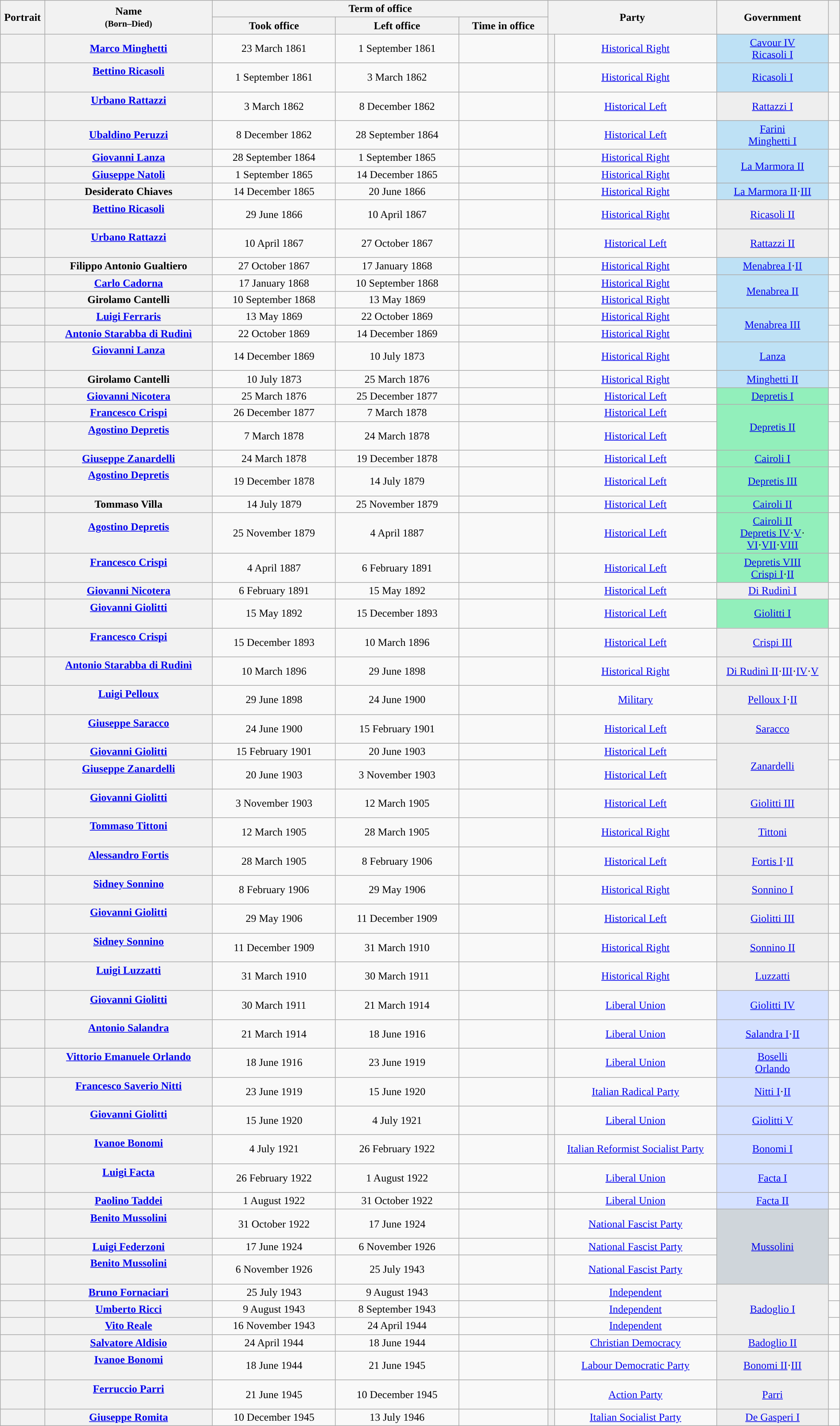<table class="wikitable" style="text-align:center; style="width=100%">
<tr>
<th width=1% rowspan=2>Portrait</th>
<th width=15% rowspan=2>Name<br><small>(Born–Died)</small></th>
<th width=30% colspan=3>Term of office</th>
<th width=15% rowspan=2 colspan=2>Party</th>
<th width=10% rowspan=2>Government</th>
<th width=1% rowspan=2></th>
</tr>
<tr style="text-align:center;">
<th width=11%>Took office</th>
<th width=11%>Left office</th>
<th width=8%>Time in office</th>
</tr>
<tr>
<th></th>
<th scope="row" style="font-weight:normal"><strong><a href='#'>Marco Minghetti</a></strong><br></th>
<td>23 March 1861</td>
<td>1 September 1861</td>
<td></td>
<th style="background:"></th>
<td><a href='#'>Historical Right</a></td>
<td bgcolor=#BEE1F5><a href='#'>Cavour IV</a><br><a href='#'>Ricasoli I</a></td>
<td></td>
</tr>
<tr>
<th></th>
<th scope="row" style="font-weight:normal"><strong><a href='#'>Bettino Ricasoli</a></strong><br><br><em></em></th>
<td>1 September 1861</td>
<td>3 March 1862</td>
<td></td>
<th style="background:"></th>
<td><a href='#'>Historical Right</a></td>
<td bgcolor=#BEE1F5><a href='#'>Ricasoli I</a></td>
<td></td>
</tr>
<tr>
<th></th>
<th scope="row" style="font-weight:normal"><strong><a href='#'>Urbano Rattazzi</a></strong><br><br><em></em></th>
<td>3 March 1862</td>
<td>8 December 1862</td>
<td></td>
<th style="background:"></th>
<td><a href='#'>Historical Left</a></td>
<td bgcolor=#EEEEEE><a href='#'>Rattazzi I</a></td>
<td></td>
</tr>
<tr>
<th></th>
<th scope="row" style="font-weight:normal"><strong><a href='#'>Ubaldino Peruzzi</a></strong><br></th>
<td>8 December 1862</td>
<td>28 September 1864</td>
<td></td>
<th style="background:"></th>
<td><a href='#'>Historical Left</a></td>
<td bgcolor=#BEE1F5><a href='#'>Farini</a><br><a href='#'>Minghetti I</a></td>
<td></td>
</tr>
<tr>
<th></th>
<th scope="row" style="font-weight:normal"><strong><a href='#'>Giovanni Lanza</a></strong><br></th>
<td>28 September 1864</td>
<td>1 September 1865</td>
<td></td>
<th style="background:"></th>
<td><a href='#'>Historical Right</a></td>
<td rowspan=2 bgcolor=#BEE1F5><a href='#'>La Marmora II</a></td>
<td></td>
</tr>
<tr>
<th></th>
<th scope="row" style="font-weight:normal"><strong><a href='#'>Giuseppe Natoli</a></strong><br></th>
<td>1 September 1865</td>
<td>14 December 1865</td>
<td></td>
<th style="background:"></th>
<td><a href='#'>Historical Right</a></td>
<td></td>
</tr>
<tr>
<th></th>
<th scope="row" style="font-weight:normal"><strong>Desiderato Chiaves</strong><br></th>
<td>14 December 1865</td>
<td>20 June 1866</td>
<td></td>
<th style="background:"></th>
<td><a href='#'>Historical Right</a></td>
<td bgcolor=#BEE1F5><a href='#'>La Marmora II</a>·<a href='#'>III</a></td>
<td></td>
</tr>
<tr>
<th></th>
<th scope="row" style="font-weight:normal"><strong><a href='#'>Bettino Ricasoli</a></strong><br><br><em></em></th>
<td>29 June 1866</td>
<td>10 April 1867</td>
<td></td>
<th style="background:"></th>
<td><a href='#'>Historical Right</a></td>
<td bgcolor=#EEEEEE><a href='#'>Ricasoli II</a></td>
<td></td>
</tr>
<tr>
<th></th>
<th scope="row" style="font-weight:normal"><strong><a href='#'>Urbano Rattazzi</a></strong><br><br><em></em></th>
<td>10 April 1867</td>
<td>27 October 1867</td>
<td></td>
<th style="background:"></th>
<td><a href='#'>Historical Left</a></td>
<td bgcolor=#EEEEEE><a href='#'>Rattazzi II</a></td>
<td></td>
</tr>
<tr>
<th></th>
<th scope="row" style="font-weight:normal"><strong>Filippo Antonio Gualtiero</strong><br></th>
<td>27 October 1867</td>
<td>17 January 1868</td>
<td></td>
<th style="background:"></th>
<td><a href='#'>Historical Right</a></td>
<td bgcolor=#BEE1F5><a href='#'>Menabrea I</a>·<a href='#'>II</a></td>
<td></td>
</tr>
<tr>
<th></th>
<th scope="row" style="font-weight:normal"><strong><a href='#'>Carlo Cadorna</a></strong><br></th>
<td>17 January 1868</td>
<td>10 September 1868</td>
<td></td>
<th style="background:"></th>
<td><a href='#'>Historical Right</a></td>
<td rowspan=2 bgcolor=#BEE1F5><a href='#'>Menabrea II</a></td>
<td></td>
</tr>
<tr>
<th></th>
<th scope="row" style="font-weight:normal"><strong>Girolamo Cantelli</strong><br></th>
<td>10 September 1868</td>
<td>13 May 1869</td>
<td></td>
<th style="background:"></th>
<td><a href='#'>Historical Right</a></td>
<td></td>
</tr>
<tr>
<th></th>
<th scope="row" style="font-weight:normal"><strong><a href='#'>Luigi Ferraris</a></strong><br></th>
<td>13 May 1869</td>
<td>22 October 1869</td>
<td></td>
<th style="background:"></th>
<td><a href='#'>Historical Right</a></td>
<td rowspan=2 bgcolor=#BEE1F5><a href='#'>Menabrea III</a></td>
<td></td>
</tr>
<tr>
<th></th>
<th scope="row" style="font-weight:normal"><strong><a href='#'>Antonio Starabba di Rudinì</a></strong><br></th>
<td>22 October 1869</td>
<td>14 December 1869</td>
<td></td>
<th style="background:"></th>
<td><a href='#'>Historical Right</a></td>
<td></td>
</tr>
<tr>
<th></th>
<th scope="row" style="font-weight:normal"><strong><a href='#'>Giovanni Lanza</a></strong><br><br><em></em></th>
<td>14 December 1869</td>
<td>10 July 1873</td>
<td></td>
<th style="background:"></th>
<td><a href='#'>Historical Right</a></td>
<td bgcolor=#BEE1F5><a href='#'>Lanza</a></td>
<td></td>
</tr>
<tr>
<th></th>
<th scope="row" style="font-weight:normal"><strong>Girolamo Cantelli</strong><br></th>
<td>10 July 1873</td>
<td>25 March 1876</td>
<td></td>
<th style="background:"></th>
<td><a href='#'>Historical Right</a></td>
<td bgcolor=#BEE1F5><a href='#'>Minghetti II</a></td>
<td></td>
</tr>
<tr>
<th></th>
<th scope="row" style="font-weight:normal"><strong><a href='#'>Giovanni Nicotera</a></strong><br></th>
<td>25 March 1876</td>
<td>25 December 1877</td>
<td></td>
<th style="background:"></th>
<td><a href='#'>Historical Left</a></td>
<td bgcolor=#92EFBB><a href='#'>Depretis I</a></td>
<td></td>
</tr>
<tr>
<th></th>
<th scope="row" style="font-weight:normal"><strong><a href='#'>Francesco Crispi</a></strong><br></th>
<td>26 December 1877</td>
<td>7 March 1878</td>
<td></td>
<th style="background:"></th>
<td><a href='#'>Historical Left</a></td>
<td rowspan=2 bgcolor=#92EFBB><a href='#'>Depretis II</a></td>
<td></td>
</tr>
<tr>
<th></th>
<th scope="row" style="font-weight:normal"><strong><a href='#'>Agostino Depretis</a></strong><br><br><em></em></th>
<td>7 March 1878</td>
<td>24 March 1878</td>
<td></td>
<th style="background:"></th>
<td><a href='#'>Historical Left</a></td>
<td></td>
</tr>
<tr>
<th></th>
<th scope="row" style="font-weight:normal"><strong><a href='#'>Giuseppe Zanardelli</a></strong><br></th>
<td>24 March 1878</td>
<td>19 December 1878</td>
<td></td>
<th style="background:"></th>
<td><a href='#'>Historical Left</a></td>
<td bgcolor=#92EFBB><a href='#'>Cairoli I</a></td>
<td></td>
</tr>
<tr>
<th></th>
<th scope="row" style="font-weight:normal"><strong><a href='#'>Agostino Depretis</a></strong><br><br><em></em></th>
<td>19 December 1878</td>
<td>14 July 1879</td>
<td></td>
<th style="background:"></th>
<td><a href='#'>Historical Left</a></td>
<td bgcolor=#92EFBB><a href='#'>Depretis III</a></td>
<td></td>
</tr>
<tr>
<th></th>
<th scope="row" style="font-weight:normal"><strong>Tommaso Villa</strong><br></th>
<td>14 July 1879</td>
<td>25 November 1879</td>
<td></td>
<th style="background:"></th>
<td><a href='#'>Historical Left</a></td>
<td bgcolor=#92EFBB><a href='#'>Cairoli II</a></td>
<td></td>
</tr>
<tr>
<th></th>
<th scope="row" style="font-weight:normal"><strong><a href='#'>Agostino Depretis</a></strong><br><br><em></em></th>
<td>25 November 1879</td>
<td>4 April 1887</td>
<td></td>
<th style="background:"></th>
<td><a href='#'>Historical Left</a></td>
<td bgcolor=#92EFBB><a href='#'>Cairoli II</a><br><a href='#'>Depretis IV</a>·<a href='#'>V</a>·<br><a href='#'>VI</a>·<a href='#'>VII</a>·<a href='#'>VIII</a></td>
<td></td>
</tr>
<tr>
<th></th>
<th scope="row" style="font-weight:normal"><strong><a href='#'>Francesco Crispi</a></strong><br><br><em></em></th>
<td>4 April 1887</td>
<td>6 February 1891</td>
<td></td>
<th style="background:"></th>
<td><a href='#'>Historical Left</a></td>
<td bgcolor=#92EFBB><a href='#'>Depretis VIII</a><br><a href='#'>Crispi I</a>·<a href='#'>II</a></td>
<td></td>
</tr>
<tr>
<th></th>
<th scope="row" style="font-weight:normal"><strong><a href='#'>Giovanni Nicotera</a></strong><br></th>
<td>6 February 1891</td>
<td>15 May 1892</td>
<td></td>
<th style="background:"></th>
<td><a href='#'>Historical Left</a></td>
<td bgcolor=#EEEEEE><a href='#'>Di Rudinì I</a></td>
<td></td>
</tr>
<tr>
<th></th>
<th scope="row" style="font-weight:normal"><strong><a href='#'>Giovanni Giolitti</a></strong><br><br><em></em></th>
<td>15 May 1892</td>
<td>15 December 1893</td>
<td></td>
<th style="background:"></th>
<td><a href='#'>Historical Left</a></td>
<td bgcolor=#92EFBB><a href='#'>Giolitti I</a></td>
<td></td>
</tr>
<tr>
<th></th>
<th scope="row" style="font-weight:normal"><strong><a href='#'>Francesco Crispi</a></strong><br><br><em></em></th>
<td>15 December 1893</td>
<td>10 March 1896</td>
<td></td>
<th style="background:"></th>
<td><a href='#'>Historical Left</a></td>
<td bgcolor=#EEEEEE><a href='#'>Crispi III</a></td>
<td></td>
</tr>
<tr>
<th></th>
<th scope="row" style="font-weight:normal"><strong><a href='#'>Antonio Starabba di Rudinì</a></strong><br><br><em></em></th>
<td>10 March 1896</td>
<td>29 June 1898</td>
<td></td>
<th style="background:"></th>
<td><a href='#'>Historical Right</a></td>
<td bgcolor=#EEEEEE><a href='#'>Di Rudinì II</a>·<a href='#'>III</a>·<a href='#'>IV</a>·<a href='#'>V</a></td>
<td></td>
</tr>
<tr>
<th></th>
<th scope="row" style="font-weight:normal"><strong><a href='#'>Luigi Pelloux</a></strong><br><br><em></em></th>
<td>29 June 1898</td>
<td>24 June 1900</td>
<td></td>
<th style="background:"></th>
<td><a href='#'>Military</a></td>
<td bgcolor=#EEEEEE><a href='#'>Pelloux I</a>·<a href='#'>II</a></td>
<td></td>
</tr>
<tr>
<th></th>
<th scope="row" style="font-weight:normal"><strong><a href='#'>Giuseppe Saracco</a></strong><br><br><em></em></th>
<td>24 June 1900</td>
<td>15 February 1901</td>
<td></td>
<th style="background:"></th>
<td><a href='#'>Historical Left</a></td>
<td bgcolor=#EEEEEE><a href='#'>Saracco</a></td>
<td></td>
</tr>
<tr>
<th></th>
<th scope="row" style="font-weight:normal"><strong><a href='#'>Giovanni Giolitti</a></strong><br></th>
<td>15 February 1901</td>
<td>20 June 1903</td>
<td></td>
<th style="background:"></th>
<td><a href='#'>Historical Left</a></td>
<td rowspan=2 bgcolor=#EEEEEE><a href='#'>Zanardelli</a></td>
<td></td>
</tr>
<tr>
<th></th>
<th scope="row" style="font-weight:normal"><strong><a href='#'>Giuseppe Zanardelli</a></strong><br><br><em></em></th>
<td>20 June 1903</td>
<td>3 November 1903</td>
<td></td>
<th style="background:"></th>
<td><a href='#'>Historical Left</a></td>
<td></td>
</tr>
<tr>
<th></th>
<th scope="row" style="font-weight:normal"><strong><a href='#'>Giovanni Giolitti</a></strong><br><br><em></em></th>
<td>3 November 1903</td>
<td>12 March 1905</td>
<td></td>
<th style="background:"></th>
<td><a href='#'>Historical Left</a></td>
<td bgcolor=#EEEEEE><a href='#'>Giolitti III</a></td>
<td></td>
</tr>
<tr>
<th></th>
<th scope="row" style="font-weight:normal"><strong><a href='#'>Tommaso Tittoni</a></strong><br><br><em></em></th>
<td>12 March 1905</td>
<td>28 March 1905</td>
<td></td>
<th style="background:"></th>
<td><a href='#'>Historical Right</a></td>
<td bgcolor=#EEEEEE><a href='#'>Tittoni</a></td>
<td></td>
</tr>
<tr>
<th></th>
<th scope="row" style="font-weight:normal"><strong><a href='#'>Alessandro Fortis</a></strong><br><br><em></em></th>
<td>28 March 1905</td>
<td>8 February 1906</td>
<td></td>
<th style="background:"></th>
<td><a href='#'>Historical Left</a></td>
<td bgcolor=#EEEEEE><a href='#'>Fortis I</a>·<a href='#'>II</a></td>
<td></td>
</tr>
<tr>
<th></th>
<th scope="row" style="font-weight:normal"><strong><a href='#'>Sidney Sonnino</a></strong><br><br><em></em></th>
<td>8 February 1906</td>
<td>29 May 1906</td>
<td></td>
<th style="background:"></th>
<td><a href='#'>Historical Right</a></td>
<td bgcolor=#EEEEEE><a href='#'>Sonnino I</a></td>
<td></td>
</tr>
<tr>
<th></th>
<th scope="row" style="font-weight:normal"><strong><a href='#'>Giovanni Giolitti</a></strong><br><br><em></em></th>
<td>29 May 1906</td>
<td>11 December 1909</td>
<td></td>
<th style="background:"></th>
<td><a href='#'>Historical Left</a></td>
<td bgcolor=#EEEEEE><a href='#'>Giolitti III</a></td>
<td></td>
</tr>
<tr>
<th></th>
<th scope="row" style="font-weight:normal"><strong><a href='#'>Sidney Sonnino</a></strong><br><br><em></em></th>
<td>11 December 1909</td>
<td>31 March 1910</td>
<td></td>
<th style="background:"></th>
<td><a href='#'>Historical Right</a></td>
<td bgcolor=#EEEEEE><a href='#'>Sonnino II</a></td>
<td></td>
</tr>
<tr>
<th></th>
<th scope="row" style="font-weight:normal"><strong><a href='#'>Luigi Luzzatti</a></strong><br><br><em></em></th>
<td>31 March 1910</td>
<td>30 March 1911</td>
<td></td>
<th style="background:"></th>
<td><a href='#'>Historical Right</a></td>
<td bgcolor=#EEEEEE><a href='#'>Luzzatti</a></td>
<td></td>
</tr>
<tr>
<th></th>
<th scope="row" style="font-weight:normal"><strong><a href='#'>Giovanni Giolitti</a></strong><br><br><em></em></th>
<td>30 March 1911</td>
<td>21 March 1914</td>
<td></td>
<th style="background:"></th>
<td><a href='#'>Liberal Union</a></td>
<td bgcolor=#D5E1FF><a href='#'>Giolitti IV</a></td>
<td></td>
</tr>
<tr>
<th></th>
<th scope="row" style="font-weight:normal"><strong><a href='#'>Antonio Salandra</a></strong><br><br><em></em></th>
<td>21 March 1914</td>
<td>18 June 1916</td>
<td></td>
<th style="background:"></th>
<td><a href='#'>Liberal Union</a></td>
<td bgcolor=#D5E1FF><a href='#'>Salandra I</a>·<a href='#'>II</a></td>
<td></td>
</tr>
<tr>
<th></th>
<th scope="row" style="font-weight:normal"><strong><a href='#'>Vittorio Emanuele Orlando</a></strong><br><br><em></em></th>
<td>18 June 1916</td>
<td>23 June 1919</td>
<td></td>
<th style="background:"></th>
<td><a href='#'>Liberal Union</a></td>
<td bgcolor=#D5E1FF><a href='#'>Boselli</a><br><a href='#'>Orlando</a></td>
<td></td>
</tr>
<tr>
<th></th>
<th scope="row" style="font-weight:normal"><strong><a href='#'>Francesco Saverio Nitti</a></strong><br><br><em></em></th>
<td>23 June 1919</td>
<td>15 June 1920</td>
<td></td>
<th style="background:"></th>
<td><a href='#'>Italian Radical Party</a></td>
<td bgcolor=#D5E1FF><a href='#'>Nitti I</a>·<a href='#'>II</a></td>
<td></td>
</tr>
<tr>
<th></th>
<th scope="row" style="font-weight:normal"><strong><a href='#'>Giovanni Giolitti</a></strong><br><br><em></em></th>
<td>15 June 1920</td>
<td>4 July 1921</td>
<td></td>
<th style="background:"></th>
<td><a href='#'>Liberal Union</a></td>
<td bgcolor=#D5E1FF><a href='#'>Giolitti V</a></td>
<td></td>
</tr>
<tr>
<th></th>
<th scope="row" style="font-weight:normal"><strong><a href='#'>Ivanoe Bonomi</a></strong><br><br><em></em></th>
<td>4 July 1921</td>
<td>26 February 1922</td>
<td></td>
<th style="background:"></th>
<td><a href='#'>Italian Reformist Socialist Party</a></td>
<td bgcolor=#D5E1FF><a href='#'>Bonomi I</a></td>
<td></td>
</tr>
<tr>
<th></th>
<th scope="row" style="font-weight:normal"><strong><a href='#'>Luigi Facta</a></strong><br><br><em></em></th>
<td>26 February 1922</td>
<td>1 August 1922</td>
<td></td>
<th style="background:"></th>
<td><a href='#'>Liberal Union</a></td>
<td bgcolor=#D5E1FF><a href='#'>Facta I</a></td>
<td></td>
</tr>
<tr>
<th></th>
<th scope="row" style="font-weight:normal"><strong><a href='#'>Paolino Taddei</a></strong><br></th>
<td>1 August 1922</td>
<td>31 October 1922</td>
<td></td>
<th style="background:"></th>
<td><a href='#'>Liberal Union</a></td>
<td bgcolor=#D5E1FF><a href='#'>Facta II</a></td>
<td></td>
</tr>
<tr>
<th></th>
<th scope="row" style="font-weight:normal"><strong><a href='#'>Benito Mussolini</a></strong><br><br><em></em></th>
<td>31 October 1922</td>
<td>17 June 1924</td>
<td></td>
<th style="background:"></th>
<td><a href='#'>National Fascist Party</a></td>
<td rowspan=3 bgcolor=#CFD5DA><a href='#'>Mussolini</a></td>
<td></td>
</tr>
<tr>
<th></th>
<th scope="row" style="font-weight:normal"><strong><a href='#'>Luigi Federzoni</a></strong><br></th>
<td>17 June 1924</td>
<td>6 November 1926</td>
<td></td>
<th style="background:"></th>
<td><a href='#'>National Fascist Party</a></td>
<td></td>
</tr>
<tr>
<th></th>
<th scope="row" style="font-weight:normal"><strong><a href='#'>Benito Mussolini</a></strong><br><br><em></em></th>
<td>6 November 1926</td>
<td>25 July 1943</td>
<td></td>
<th style="background:"></th>
<td><a href='#'>National Fascist Party</a></td>
<td></td>
</tr>
<tr>
<th></th>
<th scope="row" style="font-weight:normal"><strong><a href='#'>Bruno Fornaciari</a></strong><br></th>
<td>25 July 1943</td>
<td>9 August 1943</td>
<td></td>
<th style="background:"></th>
<td><a href='#'>Independent</a></td>
<td rowspan=3 bgcolor=#EEEEEE><a href='#'>Badoglio I</a></td>
<td></td>
</tr>
<tr>
<th></th>
<th scope="row" style="font-weight:normal"><strong><a href='#'>Umberto Ricci</a></strong><br></th>
<td>9 August 1943</td>
<td>8 September 1943</td>
<td></td>
<th style="background:"></th>
<td><a href='#'>Independent</a></td>
<td></td>
</tr>
<tr>
<th></th>
<th scope="row" style="font-weight:normal"><strong><a href='#'>Vito Reale</a></strong><br></th>
<td>16 November 1943</td>
<td>24 April 1944</td>
<td></td>
<th style="background:"></th>
<td><a href='#'>Independent</a></td>
<td></td>
</tr>
<tr>
<th></th>
<th scope="row" style="font-weight:normal"><strong><a href='#'>Salvatore Aldisio</a></strong><br></th>
<td>24 April 1944</td>
<td>18 June 1944</td>
<td></td>
<th style="background:"></th>
<td><a href='#'>Christian Democracy</a></td>
<td bgcolor=#EEEEEE><a href='#'>Badoglio II</a></td>
<td></td>
</tr>
<tr>
<th></th>
<th scope="row" style="font-weight:normal"><strong><a href='#'>Ivanoe Bonomi</a></strong><br><br><em></em></th>
<td>18 June 1944</td>
<td>21 June 1945</td>
<td></td>
<th style="background:"></th>
<td><a href='#'>Labour Democratic Party</a></td>
<td bgcolor=#EEEEEE><a href='#'>Bonomi II</a>·<a href='#'>III</a></td>
<td></td>
</tr>
<tr>
<th></th>
<th scope="row" style="font-weight:normal"><strong><a href='#'>Ferruccio Parri</a></strong><br><br><em></em></th>
<td>21 June 1945</td>
<td>10 December 1945</td>
<td></td>
<th style="background:"></th>
<td><a href='#'>Action Party</a></td>
<td bgcolor=#EEEEEE><a href='#'>Parri</a></td>
<td></td>
</tr>
<tr>
<th></th>
<th scope="row" style="font-weight:normal"><strong><a href='#'>Giuseppe Romita</a></strong><br></th>
<td>10 December 1945</td>
<td>13 July 1946</td>
<td></td>
<th style="background:"></th>
<td><a href='#'>Italian Socialist Party</a></td>
<td bgcolor=#EEEEEE><a href='#'>De Gasperi I</a></td>
<td></td>
</tr>
</table>
